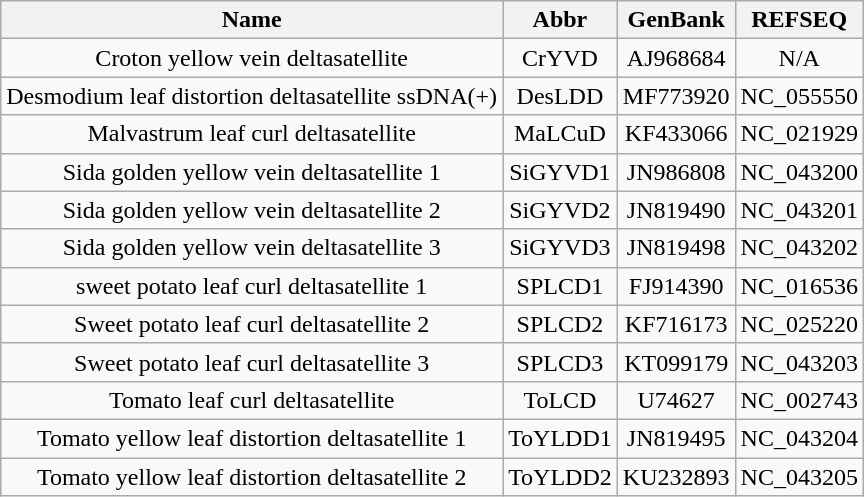<table class="wikitable" style="text-align:center">
<tr>
<th>Name</th>
<th>Abbr</th>
<th>GenBank</th>
<th>REFSEQ</th>
</tr>
<tr>
<td>Croton yellow vein deltasatellite</td>
<td>CrYVD</td>
<td>AJ968684</td>
<td>N/A</td>
</tr>
<tr>
<td>Desmodium leaf distortion deltasatellite ssDNA(+)</td>
<td>DesLDD</td>
<td>MF773920</td>
<td>NC_055550</td>
</tr>
<tr>
<td>Malvastrum leaf curl deltasatellite</td>
<td>MaLCuD</td>
<td>KF433066</td>
<td>NC_021929</td>
</tr>
<tr>
<td>Sida golden yellow vein deltasatellite 1</td>
<td>SiGYVD1</td>
<td>JN986808</td>
<td>NC_043200</td>
</tr>
<tr>
<td>Sida golden yellow vein deltasatellite 2</td>
<td>SiGYVD2</td>
<td>JN819490</td>
<td>NC_043201</td>
</tr>
<tr>
<td>Sida golden yellow vein deltasatellite 3</td>
<td>SiGYVD3</td>
<td>JN819498</td>
<td>NC_043202</td>
</tr>
<tr>
<td>sweet potato leaf curl deltasatellite 1</td>
<td>SPLCD1</td>
<td>FJ914390</td>
<td>NC_016536</td>
</tr>
<tr>
<td>Sweet potato leaf curl deltasatellite 2</td>
<td>SPLCD2</td>
<td>KF716173</td>
<td>NC_025220</td>
</tr>
<tr>
<td>Sweet potato leaf curl deltasatellite 3</td>
<td>SPLCD3</td>
<td>KT099179</td>
<td>NC_043203</td>
</tr>
<tr>
<td>Tomato leaf curl deltasatellite</td>
<td>ToLCD</td>
<td>U74627</td>
<td>NC_002743</td>
</tr>
<tr>
<td>Tomato yellow leaf distortion deltasatellite 1</td>
<td>ToYLDD1</td>
<td>JN819495</td>
<td>NC_043204</td>
</tr>
<tr>
<td>Tomato yellow leaf distortion deltasatellite 2</td>
<td>ToYLDD2</td>
<td>KU232893</td>
<td>NC_043205</td>
</tr>
</table>
